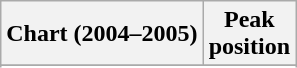<table class="wikitable sortable plainrowheaders" style="text-align:center">
<tr>
<th scope="col">Chart (2004–2005)</th>
<th scope="col">Peak<br>position</th>
</tr>
<tr>
</tr>
<tr>
</tr>
<tr>
</tr>
<tr>
</tr>
<tr>
</tr>
<tr>
</tr>
<tr>
</tr>
<tr>
</tr>
<tr>
</tr>
<tr>
</tr>
<tr>
</tr>
<tr>
</tr>
</table>
